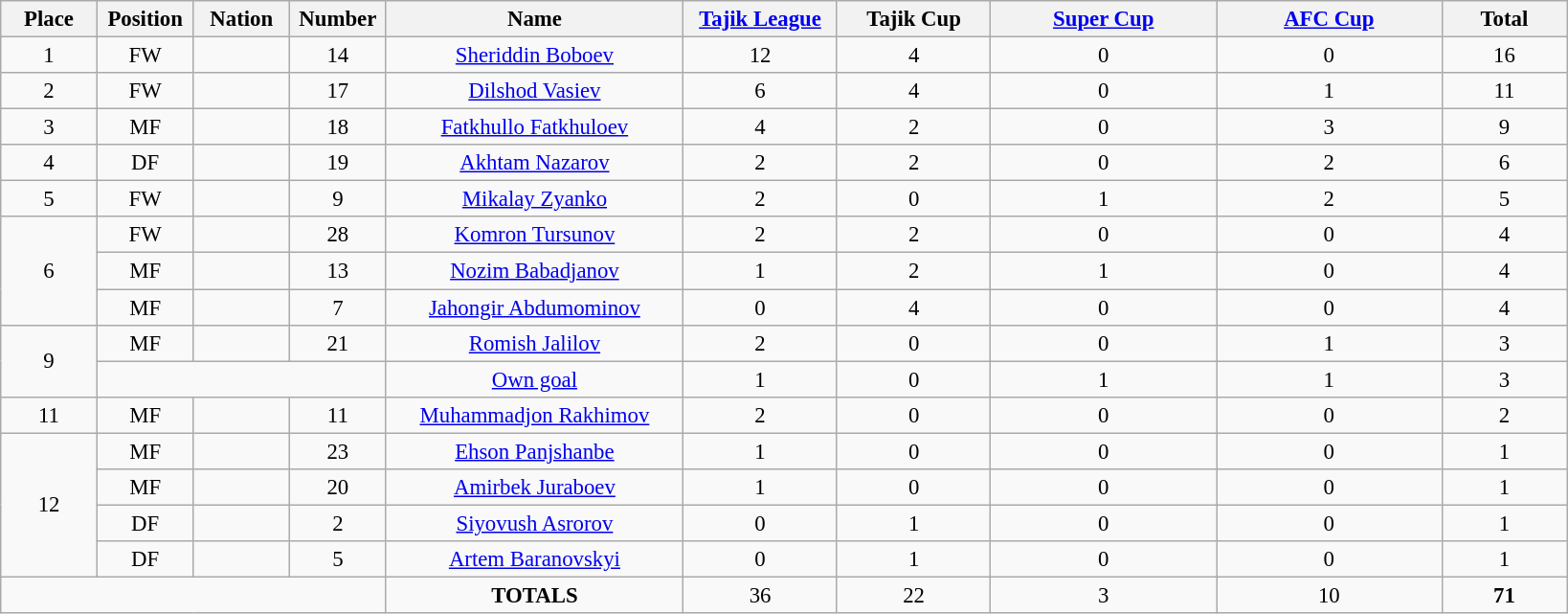<table class="wikitable" style="font-size: 95%; text-align: center;">
<tr>
<th width=60>Place</th>
<th width=60>Position</th>
<th width=60>Nation</th>
<th width=60>Number</th>
<th width=200>Name</th>
<th width=100><a href='#'>Tajik League</a></th>
<th width=100>Tajik Cup</th>
<th width=150><a href='#'>Super Cup</a></th>
<th width=150><a href='#'>AFC Cup</a></th>
<th width=80><strong>Total</strong></th>
</tr>
<tr>
<td>1</td>
<td>FW</td>
<td></td>
<td>14</td>
<td><a href='#'>Sheriddin Boboev</a></td>
<td>12</td>
<td>4</td>
<td>0</td>
<td>0</td>
<td>16</td>
</tr>
<tr>
<td>2</td>
<td>FW</td>
<td></td>
<td>17</td>
<td><a href='#'>Dilshod Vasiev</a></td>
<td>6</td>
<td>4</td>
<td>0</td>
<td>1</td>
<td>11</td>
</tr>
<tr>
<td>3</td>
<td>MF</td>
<td></td>
<td>18</td>
<td><a href='#'>Fatkhullo Fatkhuloev</a></td>
<td>4</td>
<td>2</td>
<td>0</td>
<td>3</td>
<td>9</td>
</tr>
<tr>
<td>4</td>
<td>DF</td>
<td></td>
<td>19</td>
<td><a href='#'>Akhtam Nazarov</a></td>
<td>2</td>
<td>2</td>
<td>0</td>
<td>2</td>
<td>6</td>
</tr>
<tr>
<td>5</td>
<td>FW</td>
<td></td>
<td>9</td>
<td><a href='#'>Mikalay Zyanko</a></td>
<td>2</td>
<td>0</td>
<td>1</td>
<td>2</td>
<td>5</td>
</tr>
<tr>
<td rowspan="3">6</td>
<td>FW</td>
<td></td>
<td>28</td>
<td><a href='#'>Komron Tursunov</a></td>
<td>2</td>
<td>2</td>
<td>0</td>
<td>0</td>
<td>4</td>
</tr>
<tr>
<td>MF</td>
<td></td>
<td>13</td>
<td><a href='#'>Nozim Babadjanov</a></td>
<td>1</td>
<td>2</td>
<td>1</td>
<td>0</td>
<td>4</td>
</tr>
<tr>
<td>MF</td>
<td></td>
<td>7</td>
<td><a href='#'>Jahongir Abdumominov</a></td>
<td>0</td>
<td>4</td>
<td>0</td>
<td>0</td>
<td>4</td>
</tr>
<tr>
<td rowspan="2">9</td>
<td>MF</td>
<td></td>
<td>21</td>
<td><a href='#'>Romish Jalilov</a></td>
<td>2</td>
<td>0</td>
<td>0</td>
<td>1</td>
<td>3</td>
</tr>
<tr>
<td colspan="3"></td>
<td><a href='#'>Own goal</a></td>
<td>1</td>
<td>0</td>
<td>1</td>
<td>1</td>
<td>3</td>
</tr>
<tr>
<td>11</td>
<td>MF</td>
<td></td>
<td>11</td>
<td><a href='#'>Muhammadjon Rakhimov</a></td>
<td>2</td>
<td>0</td>
<td>0</td>
<td>0</td>
<td>2</td>
</tr>
<tr>
<td rowspan="4">12</td>
<td>MF</td>
<td></td>
<td>23</td>
<td><a href='#'>Ehson Panjshanbe</a></td>
<td>1</td>
<td>0</td>
<td>0</td>
<td>0</td>
<td>1</td>
</tr>
<tr>
<td>MF</td>
<td></td>
<td>20</td>
<td><a href='#'>Amirbek Juraboev</a></td>
<td>1</td>
<td>0</td>
<td>0</td>
<td>0</td>
<td>1</td>
</tr>
<tr>
<td>DF</td>
<td></td>
<td>2</td>
<td><a href='#'>Siyovush Asrorov</a></td>
<td>0</td>
<td>1</td>
<td>0</td>
<td>0</td>
<td>1</td>
</tr>
<tr>
<td>DF</td>
<td></td>
<td>5</td>
<td><a href='#'>Artem Baranovskyi</a></td>
<td>0</td>
<td>1</td>
<td>0</td>
<td>0</td>
<td>1</td>
</tr>
<tr>
<td colspan="4"></td>
<td><strong>TOTALS</strong></td>
<td>36</td>
<td>22</td>
<td>3</td>
<td>10</td>
<td><strong>71</strong></td>
</tr>
</table>
